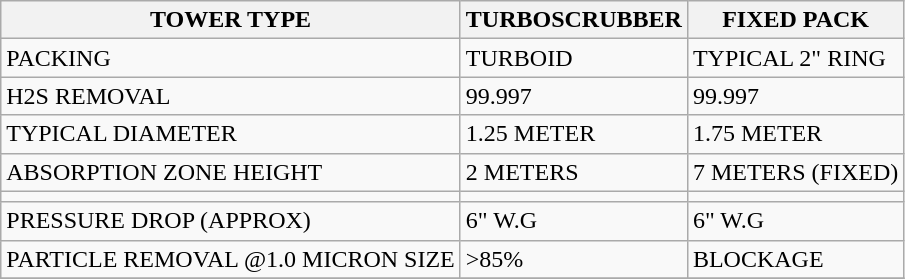<table class="wikitable">
<tr>
<th>TOWER TYPE</th>
<th>TURBOSCRUBBER</th>
<th>FIXED PACK</th>
</tr>
<tr>
<td>PACKING</td>
<td>TURBOID</td>
<td>TYPICAL 2" RING</td>
</tr>
<tr>
<td>H2S REMOVAL</td>
<td>99.997</td>
<td>99.997</td>
</tr>
<tr>
<td>TYPICAL DIAMETER</td>
<td>1.25 METER</td>
<td>1.75 METER</td>
</tr>
<tr>
<td>ABSORPTION ZONE HEIGHT</td>
<td>2 METERS</td>
<td>7 METERS (FIXED)</td>
</tr>
<tr>
<td></td>
<td></td>
<td></td>
</tr>
<tr>
<td>PRESSURE DROP (APPROX)</td>
<td>6" W.G</td>
<td>6" W.G</td>
</tr>
<tr>
<td>PARTICLE REMOVAL @1.0 MICRON SIZE</td>
<td>>85%</td>
<td>BLOCKAGE</td>
</tr>
<tr>
</tr>
</table>
